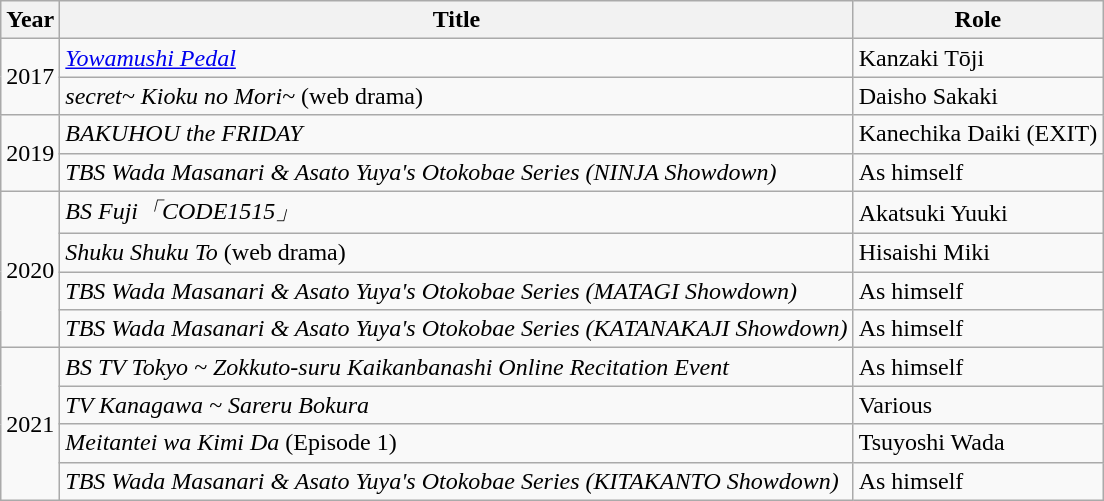<table class="wikitable">
<tr>
<th>Year</th>
<th>Title</th>
<th>Role</th>
</tr>
<tr>
<td rowspan="2">2017</td>
<td><em><a href='#'>Yowamushi Pedal</a></em></td>
<td>Kanzaki Tōji</td>
</tr>
<tr>
<td><em>secret~ Kioku no Mori~</em> (web drama)</td>
<td>Daisho Sakaki</td>
</tr>
<tr>
<td rowspan="2">2019</td>
<td><em>BAKUHOU the FRIDAY</em></td>
<td>Kanechika Daiki (EXIT)</td>
</tr>
<tr>
<td><em>TBS Wada Masanari & Asato Yuya's Otokobae Series (NINJA Showdown)</em></td>
<td>As himself</td>
</tr>
<tr>
<td rowspan="4">2020</td>
<td><em>BS Fuji「CODE1515」</em></td>
<td>Akatsuki Yuuki</td>
</tr>
<tr>
<td><em>Shuku Shuku To</em> (web drama)</td>
<td>Hisaishi Miki</td>
</tr>
<tr>
<td><em>TBS Wada Masanari & Asato Yuya's Otokobae Series (MATAGI Showdown)</em></td>
<td>As himself</td>
</tr>
<tr>
<td><em>TBS Wada Masanari & Asato Yuya's Otokobae Series (KATANAKAJI Showdown)</em></td>
<td>As himself</td>
</tr>
<tr>
<td rowspan="4">2021</td>
<td><em>BS TV Tokyo ~ Zokkuto-suru Kaikanbanashi Online Recitation Event</em></td>
<td>As himself</td>
</tr>
<tr>
<td><em>TV Kanagawa ~ Sareru Bokura</em></td>
<td>Various</td>
</tr>
<tr>
<td><em>Meitantei wa Kimi Da</em> (Episode 1)</td>
<td>Tsuyoshi Wada</td>
</tr>
<tr>
<td><em>TBS Wada Masanari & Asato Yuya's Otokobae Series (KITAKANTO Showdown)</em></td>
<td>As himself</td>
</tr>
</table>
